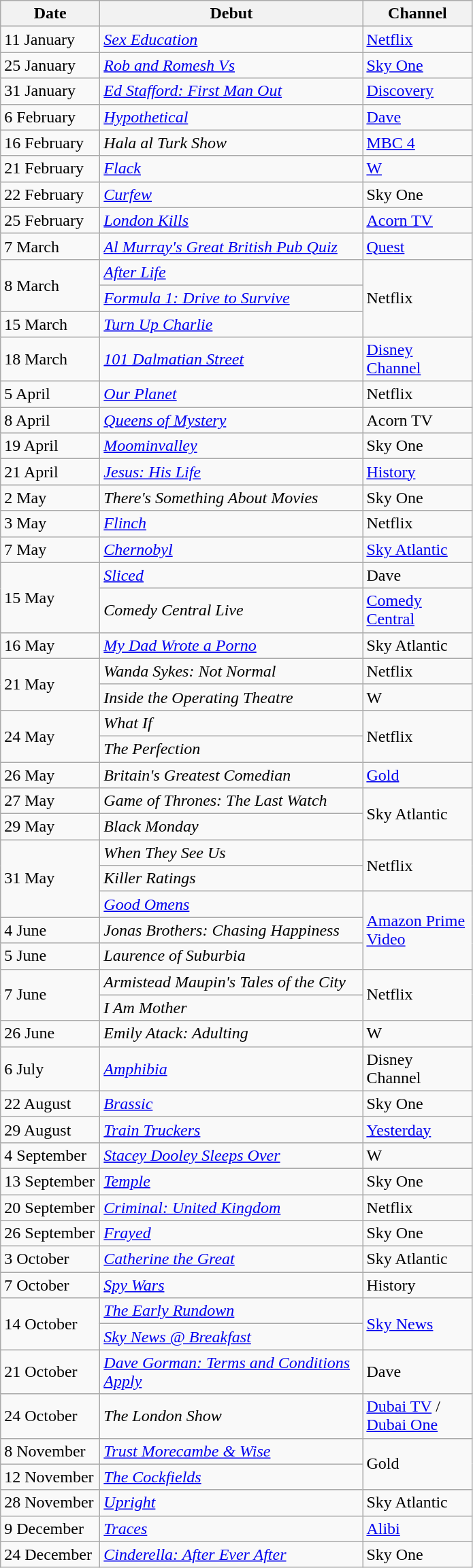<table class="wikitable">
<tr>
<th width=90>Date</th>
<th width=250>Debut</th>
<th width=100>Channel</th>
</tr>
<tr>
<td>11 January</td>
<td><em><a href='#'>Sex Education</a></em></td>
<td><a href='#'>Netflix</a></td>
</tr>
<tr>
<td>25 January</td>
<td><em><a href='#'>Rob and Romesh Vs</a></em></td>
<td><a href='#'>Sky One</a></td>
</tr>
<tr>
<td>31 January</td>
<td><em><a href='#'>Ed Stafford: First Man Out</a></em></td>
<td><a href='#'>Discovery</a></td>
</tr>
<tr>
<td>6 February</td>
<td><em><a href='#'>Hypothetical</a></em></td>
<td><a href='#'>Dave</a></td>
</tr>
<tr>
<td>16 February</td>
<td><em>Hala al Turk Show</em></td>
<td><a href='#'>MBC 4</a></td>
</tr>
<tr>
<td>21 February</td>
<td><em><a href='#'>Flack</a></em></td>
<td><a href='#'>W</a></td>
</tr>
<tr>
<td>22 February</td>
<td><em><a href='#'>Curfew</a></em></td>
<td>Sky One</td>
</tr>
<tr>
<td>25 February</td>
<td><em><a href='#'>London Kills</a></em></td>
<td><a href='#'>Acorn TV</a></td>
</tr>
<tr>
<td>7 March</td>
<td><em><a href='#'>Al Murray's Great British Pub Quiz</a></em></td>
<td><a href='#'>Quest</a></td>
</tr>
<tr>
<td rowspan=2>8 March</td>
<td><em><a href='#'>After Life</a></em></td>
<td rowspan=3>Netflix</td>
</tr>
<tr>
<td><em><a href='#'>Formula 1: Drive to Survive</a></em></td>
</tr>
<tr>
<td>15 March</td>
<td><em><a href='#'>Turn Up Charlie</a></em></td>
</tr>
<tr>
<td>18 March</td>
<td><em><a href='#'>101 Dalmatian Street</a></em></td>
<td><a href='#'>Disney Channel</a></td>
</tr>
<tr>
<td>5 April</td>
<td><em><a href='#'>Our Planet</a></em></td>
<td>Netflix</td>
</tr>
<tr>
<td>8 April</td>
<td><em><a href='#'>Queens of Mystery</a></em></td>
<td>Acorn TV</td>
</tr>
<tr>
<td>19 April</td>
<td><em><a href='#'>Moominvalley</a></em></td>
<td>Sky One</td>
</tr>
<tr>
<td>21 April</td>
<td><em><a href='#'>Jesus: His Life</a></em></td>
<td><a href='#'>History</a></td>
</tr>
<tr>
<td>2 May</td>
<td><em>There's Something About Movies</em></td>
<td>Sky One</td>
</tr>
<tr>
<td>3 May</td>
<td><em><a href='#'>Flinch</a></em></td>
<td>Netflix</td>
</tr>
<tr>
<td>7 May</td>
<td><em><a href='#'>Chernobyl</a></em></td>
<td><a href='#'>Sky Atlantic</a></td>
</tr>
<tr>
<td rowspan="2">15 May</td>
<td><em><a href='#'>Sliced</a></em></td>
<td>Dave</td>
</tr>
<tr>
<td><em>Comedy Central Live</em></td>
<td><a href='#'>Comedy Central</a></td>
</tr>
<tr>
<td>16 May</td>
<td><em><a href='#'>My Dad Wrote a Porno</a></em></td>
<td>Sky Atlantic</td>
</tr>
<tr>
<td rowspan="2">21 May</td>
<td><em>Wanda Sykes: Not Normal</em></td>
<td>Netflix</td>
</tr>
<tr>
<td><em>Inside the Operating Theatre</em></td>
<td>W</td>
</tr>
<tr>
<td rowspan="2">24 May</td>
<td><em>What If</em></td>
<td rowspan="2">Netflix</td>
</tr>
<tr>
<td><em>The Perfection</em></td>
</tr>
<tr>
<td>26 May</td>
<td><em>Britain's Greatest Comedian</em></td>
<td><a href='#'>Gold</a></td>
</tr>
<tr>
<td>27 May</td>
<td><em>Game of Thrones: The Last Watch</em></td>
<td rowspan="2">Sky Atlantic</td>
</tr>
<tr>
<td>29 May</td>
<td><em>Black Monday</em></td>
</tr>
<tr>
<td rowspan="3">31 May</td>
<td><em>When They See Us</em></td>
<td rowspan="2">Netflix</td>
</tr>
<tr>
<td><em>Killer Ratings</em></td>
</tr>
<tr>
<td><em><a href='#'>Good Omens</a></em></td>
<td rowspan="3"><a href='#'>Amazon Prime Video</a></td>
</tr>
<tr>
<td>4 June</td>
<td><em>Jonas Brothers: Chasing Happiness</em></td>
</tr>
<tr>
<td>5 June</td>
<td><em>Laurence of Suburbia</em></td>
</tr>
<tr>
<td rowspan="2">7 June</td>
<td><em>Armistead Maupin's Tales of the City</em></td>
<td rowspan="2">Netflix</td>
</tr>
<tr>
<td><em>I Am Mother</em></td>
</tr>
<tr>
<td>26 June</td>
<td><em>Emily Atack: Adulting</em></td>
<td>W</td>
</tr>
<tr>
<td>6 July</td>
<td><em><a href='#'>Amphibia</a></em></td>
<td>Disney Channel</td>
</tr>
<tr>
<td>22 August</td>
<td><em><a href='#'>Brassic</a></em></td>
<td>Sky One</td>
</tr>
<tr>
<td>29 August</td>
<td><em><a href='#'>Train Truckers</a></em></td>
<td><a href='#'>Yesterday</a></td>
</tr>
<tr>
<td>4 September</td>
<td><em><a href='#'>Stacey Dooley Sleeps Over</a></em></td>
<td>W</td>
</tr>
<tr>
<td>13 September</td>
<td><em><a href='#'>Temple</a></em></td>
<td>Sky One</td>
</tr>
<tr>
<td>20 September</td>
<td><em><a href='#'>Criminal: United Kingdom</a></em></td>
<td>Netflix</td>
</tr>
<tr>
<td>26 September</td>
<td><em><a href='#'>Frayed</a></em></td>
<td>Sky One</td>
</tr>
<tr>
<td>3 October</td>
<td><em><a href='#'>Catherine the Great</a></em></td>
<td>Sky Atlantic</td>
</tr>
<tr>
<td>7 October</td>
<td><em><a href='#'>Spy Wars</a></em></td>
<td>History</td>
</tr>
<tr>
<td rowspan="2">14 October</td>
<td><em><a href='#'>The Early Rundown</a></em></td>
<td rowspan="2"><a href='#'>Sky News</a></td>
</tr>
<tr>
<td><em><a href='#'>Sky News @ Breakfast</a></em></td>
</tr>
<tr>
<td>21 October</td>
<td><em><a href='#'>Dave Gorman: Terms and Conditions Apply</a></em></td>
<td>Dave</td>
</tr>
<tr>
<td>24 October</td>
<td><em>The London Show</em></td>
<td><a href='#'>Dubai TV</a> / <a href='#'>Dubai One</a></td>
</tr>
<tr>
<td>8 November</td>
<td><em><a href='#'>Trust Morecambe & Wise</a></em></td>
<td rowspan="2">Gold</td>
</tr>
<tr>
<td>12 November</td>
<td><em><a href='#'>The Cockfields</a></em></td>
</tr>
<tr>
<td>28 November</td>
<td><em><a href='#'>Upright</a></em></td>
<td>Sky Atlantic</td>
</tr>
<tr>
<td>9 December</td>
<td><em><a href='#'>Traces</a></em></td>
<td><a href='#'>Alibi</a></td>
</tr>
<tr>
<td>24 December</td>
<td><em><a href='#'>Cinderella: After Ever After</a></em></td>
<td>Sky One</td>
</tr>
</table>
